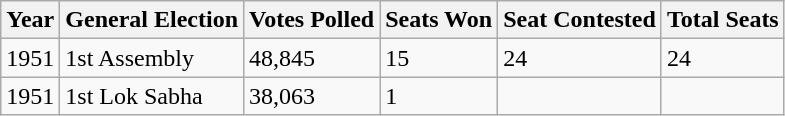<table class="wikitable">
<tr>
<th>Year</th>
<th>General Election</th>
<th>Votes Polled</th>
<th>Seats Won</th>
<th>Seat Contested</th>
<th>Total Seats</th>
</tr>
<tr>
<td>1951</td>
<td>1st Assembly</td>
<td>48,845</td>
<td>15</td>
<td>24</td>
<td>24</td>
</tr>
<tr>
<td>1951</td>
<td>1st Lok Sabha</td>
<td>38,063</td>
<td>1</td>
<td></td>
<td></td>
</tr>
</table>
